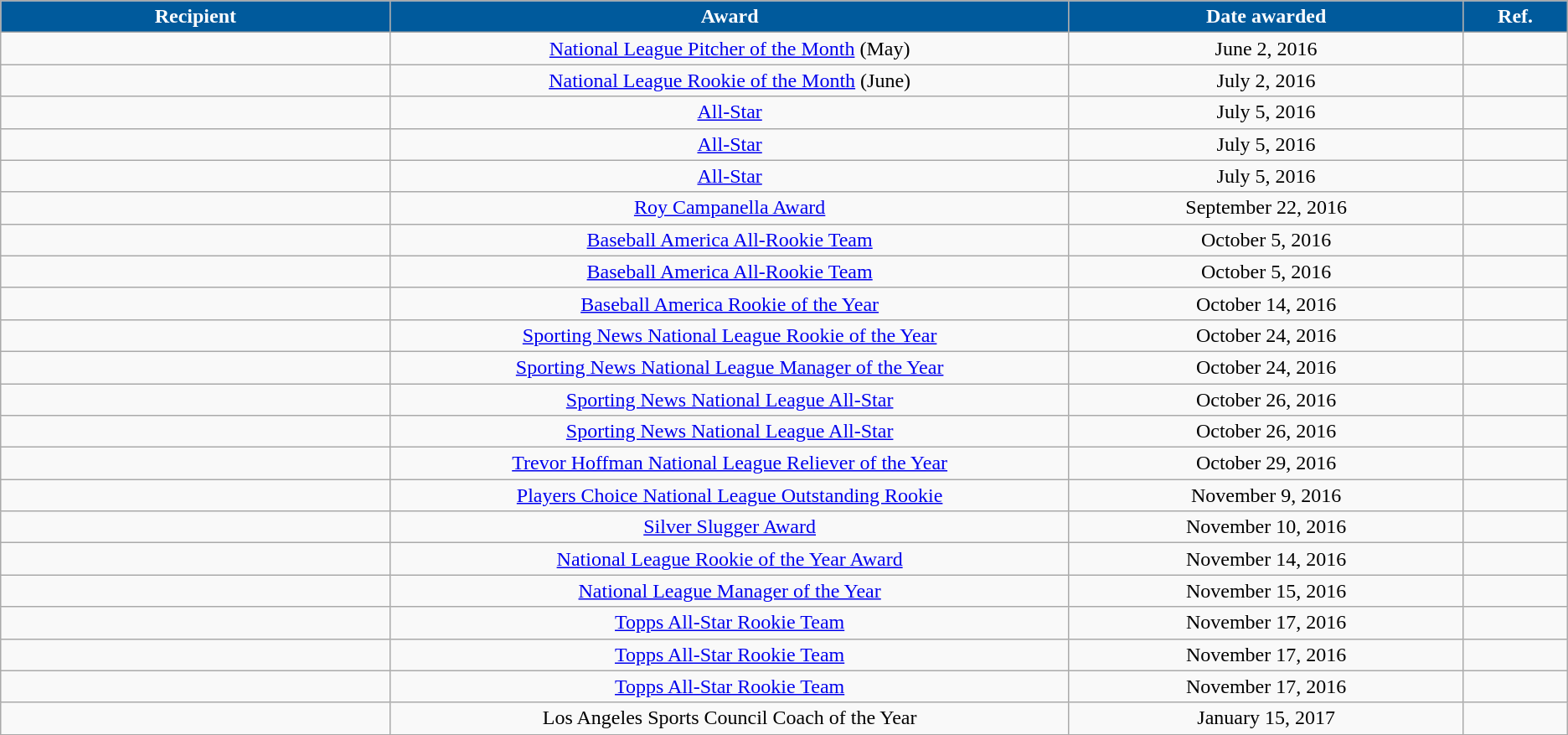<table class="wikitable sortable collapsible" style="text-align:center">
<tr>
<th style="background:#005A9C; color:#FFF" width="5%">Recipient</th>
<th style="background:#005A9C; color:#FFF" width="9%">Award</th>
<th style="background:#005A9C; color:#FFF" width="5%">Date awarded</th>
<th style="background:#005A9C; color:#FFF" width="1%" class="unsortable">Ref.</th>
</tr>
<tr>
<td></td>
<td><a href='#'>National League Pitcher of the Month</a> (May)</td>
<td>June 2, 2016</td>
<td></td>
</tr>
<tr>
<td></td>
<td><a href='#'>National League Rookie of the Month</a> (June)</td>
<td>July 2, 2016</td>
<td></td>
</tr>
<tr>
<td></td>
<td><a href='#'>All-Star</a></td>
<td>July 5, 2016</td>
<td></td>
</tr>
<tr>
<td></td>
<td><a href='#'>All-Star</a></td>
<td>July 5, 2016</td>
<td></td>
</tr>
<tr>
<td></td>
<td><a href='#'>All-Star</a></td>
<td>July 5, 2016</td>
<td></td>
</tr>
<tr>
<td></td>
<td><a href='#'>Roy Campanella Award</a></td>
<td>September 22, 2016</td>
<td></td>
</tr>
<tr>
<td></td>
<td><a href='#'>Baseball America All-Rookie Team</a></td>
<td>October 5, 2016</td>
<td></td>
</tr>
<tr>
<td></td>
<td><a href='#'>Baseball America All-Rookie Team</a></td>
<td>October 5, 2016</td>
<td></td>
</tr>
<tr>
<td></td>
<td><a href='#'>Baseball America Rookie of the Year</a></td>
<td>October 14, 2016</td>
<td></td>
</tr>
<tr>
<td></td>
<td><a href='#'>Sporting News National League Rookie of the Year</a></td>
<td>October 24, 2016</td>
<td></td>
</tr>
<tr>
<td></td>
<td><a href='#'>Sporting News National League Manager of the Year</a></td>
<td>October 24, 2016</td>
<td></td>
</tr>
<tr>
<td></td>
<td><a href='#'>Sporting News National League All-Star</a></td>
<td>October 26, 2016</td>
<td></td>
</tr>
<tr>
<td></td>
<td><a href='#'>Sporting News National League All-Star</a></td>
<td>October 26, 2016</td>
<td></td>
</tr>
<tr>
<td></td>
<td><a href='#'>Trevor Hoffman National League Reliever of the Year</a></td>
<td>October 29, 2016</td>
<td></td>
</tr>
<tr>
<td></td>
<td><a href='#'>Players Choice National League Outstanding Rookie</a></td>
<td>November 9, 2016</td>
<td></td>
</tr>
<tr>
<td></td>
<td><a href='#'>Silver Slugger Award</a></td>
<td>November 10, 2016</td>
<td></td>
</tr>
<tr>
<td></td>
<td><a href='#'>National League Rookie of the Year Award</a></td>
<td>November 14, 2016</td>
<td></td>
</tr>
<tr>
<td></td>
<td><a href='#'>National League Manager of the Year</a></td>
<td>November 15, 2016</td>
<td></td>
</tr>
<tr>
<td></td>
<td><a href='#'>Topps All-Star Rookie Team</a></td>
<td>November 17, 2016</td>
<td></td>
</tr>
<tr>
<td></td>
<td><a href='#'>Topps All-Star Rookie Team</a></td>
<td>November 17, 2016</td>
<td></td>
</tr>
<tr>
<td></td>
<td><a href='#'>Topps All-Star Rookie Team</a></td>
<td>November 17, 2016</td>
<td></td>
</tr>
<tr>
<td></td>
<td>Los Angeles Sports Council Coach of the Year</td>
<td>January 15, 2017</td>
<td></td>
</tr>
<tr>
</tr>
</table>
